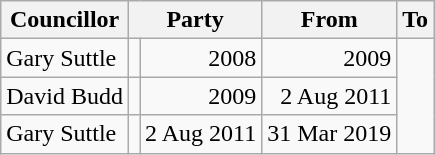<table class=wikitable>
<tr>
<th>Councillor</th>
<th colspan=2>Party</th>
<th>From</th>
<th>To</th>
</tr>
<tr>
<td>Gary Suttle</td>
<td></td>
<td align=right>2008</td>
<td align=right>2009</td>
</tr>
<tr>
<td>David Budd</td>
<td></td>
<td align=right>2009</td>
<td align=right>2 Aug 2011</td>
</tr>
<tr>
<td>Gary Suttle</td>
<td></td>
<td align=right>2 Aug 2011</td>
<td align=right>31 Mar 2019</td>
</tr>
</table>
